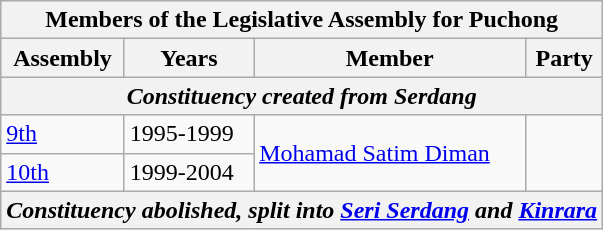<table class=wikitable>
<tr>
<th colspan=4>Members of the Legislative Assembly for Puchong</th>
</tr>
<tr>
<th>Assembly</th>
<th>Years</th>
<th>Member</th>
<th>Party</th>
</tr>
<tr>
<th colspan=4 align=center><em>Constituency created from Serdang</em></th>
</tr>
<tr>
<td><a href='#'>9th</a></td>
<td>1995-1999</td>
<td rowspan=2><a href='#'>Mohamad Satim Diman</a></td>
<td rowspan=2 bgcolor=></td>
</tr>
<tr>
<td><a href='#'>10th</a></td>
<td>1999-2004</td>
</tr>
<tr>
<th colspan=4 align=center><em>Constituency abolished, split into <a href='#'>Seri Serdang</a> and <a href='#'>Kinrara</a></em></th>
</tr>
</table>
